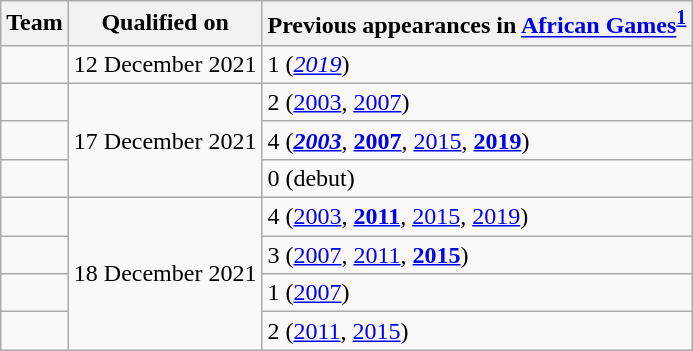<table class="wikitable">
<tr>
<th>Team</th>
<th>Qualified on</th>
<th data-sort-type="number">Previous appearances in <a href='#'>African Games</a><sup><strong><a href='#'>1</a></strong></sup></th>
</tr>
<tr>
<td></td>
<td>12 December 2021</td>
<td>1 (<em><a href='#'>2019</a></em>)</td>
</tr>
<tr>
<td></td>
<td rowspan=3>17 December 2021</td>
<td>2 (<a href='#'>2003</a>, <a href='#'>2007</a>)</td>
</tr>
<tr>
<td></td>
<td>4 (<strong><em><a href='#'>2003</a></em></strong>, <strong><a href='#'>2007</a></strong>, <a href='#'>2015</a>, <strong><a href='#'>2019</a></strong>)</td>
</tr>
<tr>
<td></td>
<td>0 (debut)</td>
</tr>
<tr>
<td></td>
<td rowspan=4>18 December 2021</td>
<td>4 (<a href='#'>2003</a>, <strong><a href='#'>2011</a></strong>, <a href='#'>2015</a>, <a href='#'>2019</a>)</td>
</tr>
<tr>
<td></td>
<td>3 (<a href='#'>2007</a>, <a href='#'>2011</a>, <strong><a href='#'>2015</a></strong>)</td>
</tr>
<tr>
<td></td>
<td>1 (<a href='#'>2007</a>)</td>
</tr>
<tr>
<td></td>
<td>2 (<a href='#'>2011</a>, <a href='#'>2015</a>)</td>
</tr>
</table>
